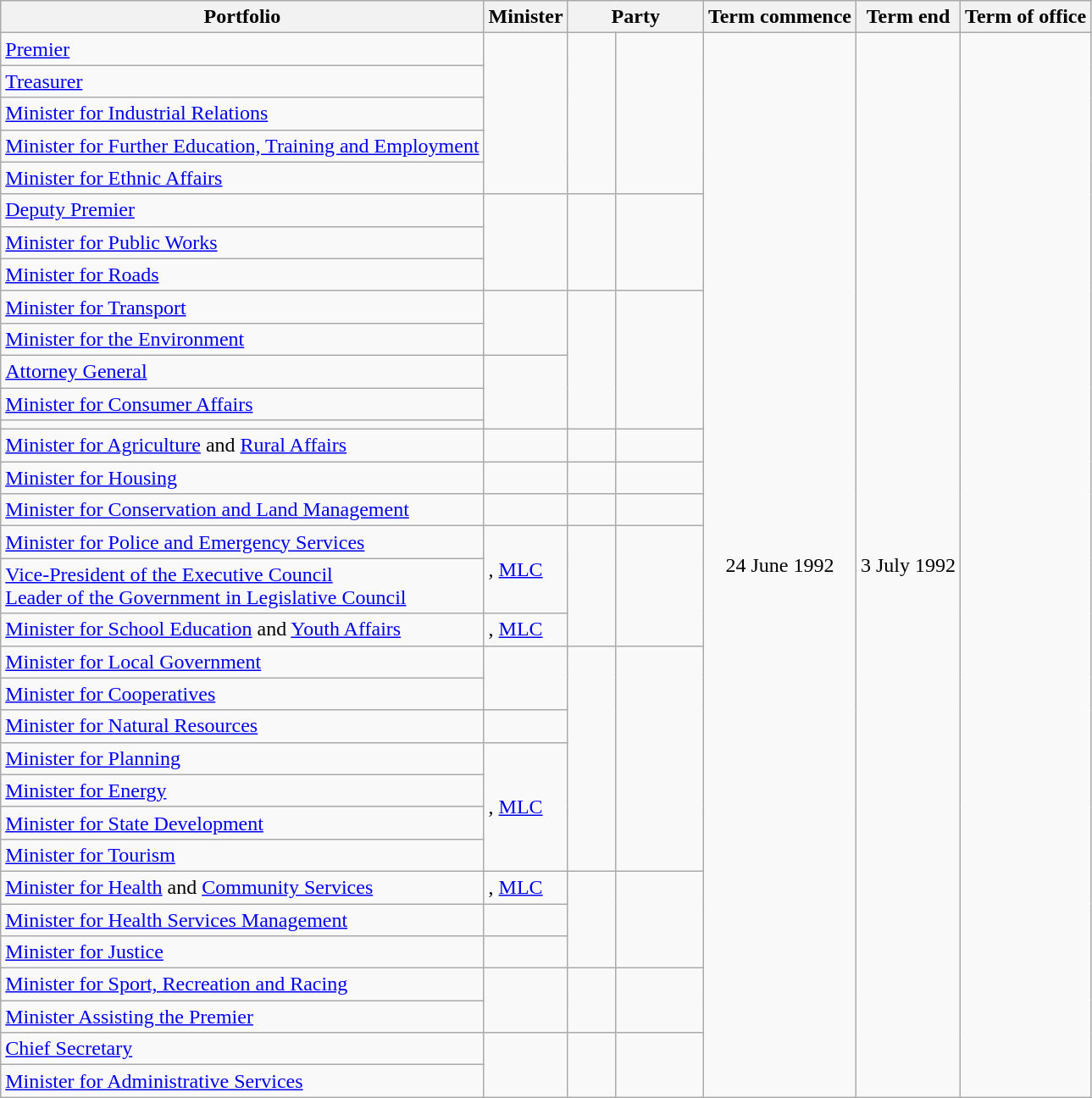<table class="wikitable sortable">
<tr>
<th>Portfolio</th>
<th>Minister</th>
<th colspan=2>Party</th>
<th>Term commence</th>
<th>Term end</th>
<th>Term of office</th>
</tr>
<tr>
<td><a href='#'>Premier</a></td>
<td rowspan=5></td>
<td rowspan=5 > </td>
<td rowspan=5 width=8%></td>
<td rowspan=33 align=center>24 June 1992</td>
<td rowspan=33 align=center>3 July 1992</td>
<td rowspan=33 align=right></td>
</tr>
<tr>
<td><a href='#'>Treasurer</a></td>
</tr>
<tr>
<td><a href='#'>Minister for Industrial Relations</a></td>
</tr>
<tr>
<td><a href='#'>Minister for Further Education, Training and Employment</a></td>
</tr>
<tr>
<td><a href='#'>Minister for Ethnic Affairs</a></td>
</tr>
<tr>
<td><a href='#'>Deputy Premier</a></td>
<td rowspan=3></td>
<td rowspan=3 > </td>
<td rowspan=3></td>
</tr>
<tr>
<td><a href='#'>Minister for Public Works</a></td>
</tr>
<tr>
<td><a href='#'>Minister for Roads</a></td>
</tr>
<tr>
<td><a href='#'>Minister for Transport</a></td>
<td rowspan=2></td>
<td rowspan=5 > </td>
<td rowspan=5></td>
</tr>
<tr>
<td><a href='#'>Minister for the Environment</a></td>
</tr>
<tr>
<td><a href='#'>Attorney General</a></td>
<td rowspan=3></td>
</tr>
<tr>
<td><a href='#'>Minister for Consumer Affairs</a></td>
</tr>
<tr>
<td></td>
</tr>
<tr>
<td><a href='#'>Minister for Agriculture</a> and <a href='#'>Rural Affairs</a></td>
<td></td>
<td> </td>
<td></td>
</tr>
<tr>
<td><a href='#'>Minister for Housing</a></td>
<td></td>
<td> </td>
<td></td>
</tr>
<tr>
<td><a href='#'>Minister for Conservation and Land Management</a></td>
<td></td>
<td> </td>
<td></td>
</tr>
<tr>
<td><a href='#'>Minister for Police and Emergency Services</a></td>
<td rowspan=2>, <a href='#'>MLC</a></td>
<td rowspan=3 > </td>
<td rowspan=3></td>
</tr>
<tr>
<td><a href='#'>Vice-President of the Executive Council</a><br><a href='#'>Leader of the Government in Legislative Council</a></td>
</tr>
<tr>
<td><a href='#'>Minister for School Education</a> and <a href='#'>Youth Affairs</a></td>
<td>, <a href='#'>MLC</a></td>
</tr>
<tr>
<td><a href='#'>Minister for Local Government</a></td>
<td rowspan=2></td>
<td rowspan=7 > </td>
<td rowspan=7></td>
</tr>
<tr>
<td><a href='#'>Minister for Cooperatives</a></td>
</tr>
<tr>
<td><a href='#'>Minister for Natural Resources</a></td>
<td></td>
</tr>
<tr>
<td><a href='#'>Minister for Planning</a></td>
<td rowspan=4>, <a href='#'>MLC</a></td>
</tr>
<tr>
<td><a href='#'>Minister for Energy</a></td>
</tr>
<tr>
<td><a href='#'>Minister for State Development</a></td>
</tr>
<tr>
<td><a href='#'>Minister for Tourism</a></td>
</tr>
<tr>
<td><a href='#'>Minister for Health</a> and <a href='#'>Community Services</a></td>
<td>, <a href='#'>MLC</a></td>
<td rowspan=3 > </td>
<td rowspan=3></td>
</tr>
<tr>
<td><a href='#'>Minister for Health Services Management</a></td>
<td></td>
</tr>
<tr>
<td><a href='#'>Minister for Justice</a></td>
<td></td>
</tr>
<tr>
<td><a href='#'>Minister for Sport, Recreation and Racing</a></td>
<td rowspan=2></td>
<td rowspan=2 > </td>
<td rowspan=2></td>
</tr>
<tr>
<td><a href='#'>Minister Assisting the Premier</a></td>
</tr>
<tr>
<td><a href='#'>Chief Secretary</a></td>
<td rowspan=2></td>
<td rowspan=2 > </td>
<td rowspan=2></td>
</tr>
<tr>
<td><a href='#'>Minister for Administrative Services</a></td>
</tr>
</table>
